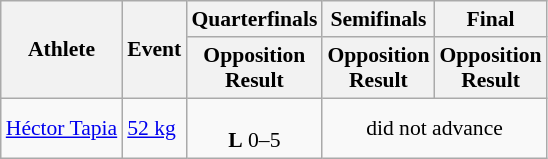<table class="wikitable" border="1" style="font-size:90%">
<tr>
<th rowspan=2>Athlete</th>
<th rowspan=2>Event</th>
<th>Quarterfinals</th>
<th>Semifinals</th>
<th>Final</th>
</tr>
<tr>
<th>Opposition<br>Result</th>
<th>Opposition<br>Result</th>
<th>Opposition<br>Result</th>
</tr>
<tr>
<td><a href='#'>Héctor Tapia</a></td>
<td><a href='#'>52 kg</a></td>
<td align=center><br><strong>L</strong> 0–5</td>
<td align=center colspan="7">did not advance</td>
</tr>
</table>
